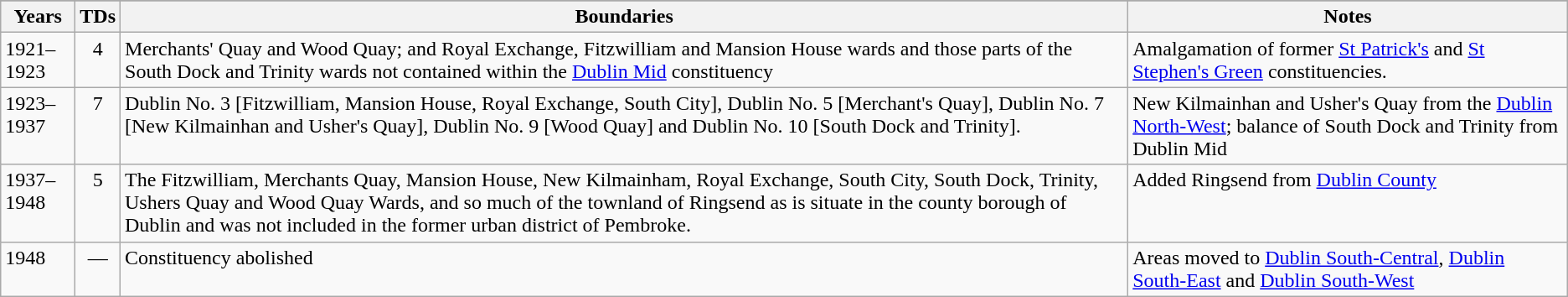<table class="wikitable">
<tr bgcolor="green">
</tr>
<tr>
<th>Years</th>
<th>TDs</th>
<th>Boundaries</th>
<th>Notes</th>
</tr>
<tr valign="top">
<td>1921–1923</td>
<td align="center">4</td>
<td>Merchants' Quay and Wood Quay; and Royal Exchange, Fitzwilliam and Mansion House wards and those parts of the South Dock and Trinity wards not contained within the <a href='#'>Dublin Mid</a> constituency</td>
<td>Amalgamation of former <a href='#'>St Patrick's</a> and <a href='#'>St Stephen's Green</a> constituencies.</td>
</tr>
<tr valign="top">
<td>1923–1937</td>
<td align="center">7</td>
<td>Dublin No. 3 [Fitzwilliam, Mansion House, Royal Exchange, South City], Dublin No. 5 [Merchant's Quay], Dublin No. 7 [New Kilmainhan and Usher's Quay], Dublin No. 9 [Wood Quay] and Dublin No. 10 [South Dock and Trinity].</td>
<td>New Kilmainhan and Usher's Quay from the <a href='#'>Dublin North-West</a>; balance of South Dock and Trinity from Dublin Mid</td>
</tr>
<tr valign="top">
<td>1937–1948</td>
<td align="center">5</td>
<td>The Fitzwilliam, Merchants Quay, Mansion House, New Kilmainham, Royal Exchange, South City, South Dock, Trinity, Ushers Quay and Wood Quay Wards, and so much of the townland of Ringsend as is situate in the county borough of Dublin and was not included in the former urban district of Pembroke.</td>
<td>Added Ringsend from <a href='#'>Dublin County</a></td>
</tr>
<tr valign="top">
<td>1948</td>
<td align="center">—</td>
<td>Constituency abolished</td>
<td>Areas moved to <a href='#'>Dublin South-Central</a>, <a href='#'>Dublin South-East</a> and <a href='#'>Dublin South-West</a></td>
</tr>
</table>
